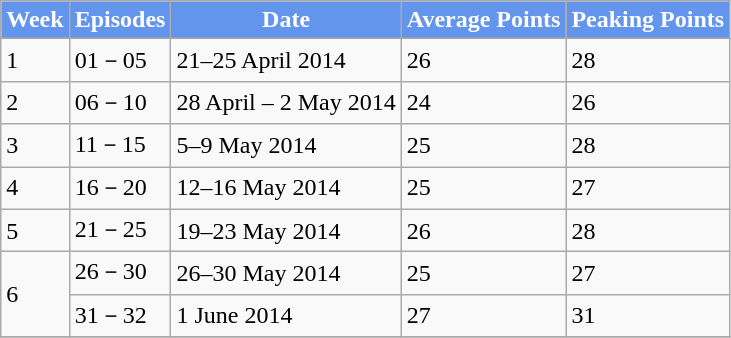<table class="wikitable">
<tr style="background:cornflowerblue; color:white" align="center">
<td><strong>Week</strong></td>
<td><strong>Episodes</strong></td>
<td><strong>Date</strong></td>
<td><strong>Average Points</strong></td>
<td><strong>Peaking Points</strong></td>
</tr>
<tr>
<td>1</td>
<td>01－05</td>
<td>21–25 April 2014</td>
<td>26</td>
<td>28</td>
</tr>
<tr>
<td>2</td>
<td>06－10</td>
<td>28 April – 2 May 2014</td>
<td>24</td>
<td>26</td>
</tr>
<tr>
<td>3</td>
<td>11－15</td>
<td>5–9 May 2014</td>
<td>25</td>
<td>28</td>
</tr>
<tr>
<td>4</td>
<td>16－20</td>
<td>12–16 May 2014</td>
<td>25</td>
<td>27</td>
</tr>
<tr>
<td>5</td>
<td>21－25</td>
<td>19–23 May 2014</td>
<td>26</td>
<td>28</td>
</tr>
<tr>
<td rowspan="2">6</td>
<td>26－30</td>
<td>26–30 May 2014</td>
<td>25</td>
<td>27</td>
</tr>
<tr>
<td>31－32</td>
<td>1 June 2014</td>
<td>27</td>
<td>31</td>
</tr>
<tr>
</tr>
</table>
